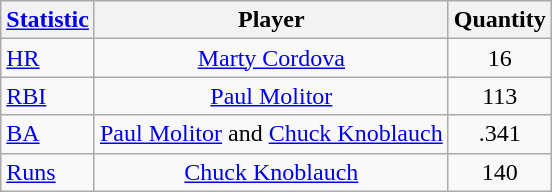<table class="wikitable" style="text-align: center;">
<tr>
<th><a href='#'>Statistic</a></th>
<th>Player</th>
<th>Quantity</th>
</tr>
<tr>
<td align="left"><a href='#'>HR</a></td>
<td><a href='#'>Marty Cordova</a></td>
<td>16</td>
</tr>
<tr>
<td align="left"><a href='#'>RBI</a></td>
<td><a href='#'>Paul Molitor</a></td>
<td>113</td>
</tr>
<tr>
<td align="left"><a href='#'>BA</a></td>
<td><a href='#'>Paul Molitor</a> and <a href='#'>Chuck Knoblauch</a></td>
<td>.341</td>
</tr>
<tr>
<td align="left"><a href='#'>Runs</a></td>
<td><a href='#'>Chuck Knoblauch</a></td>
<td>140</td>
</tr>
</table>
